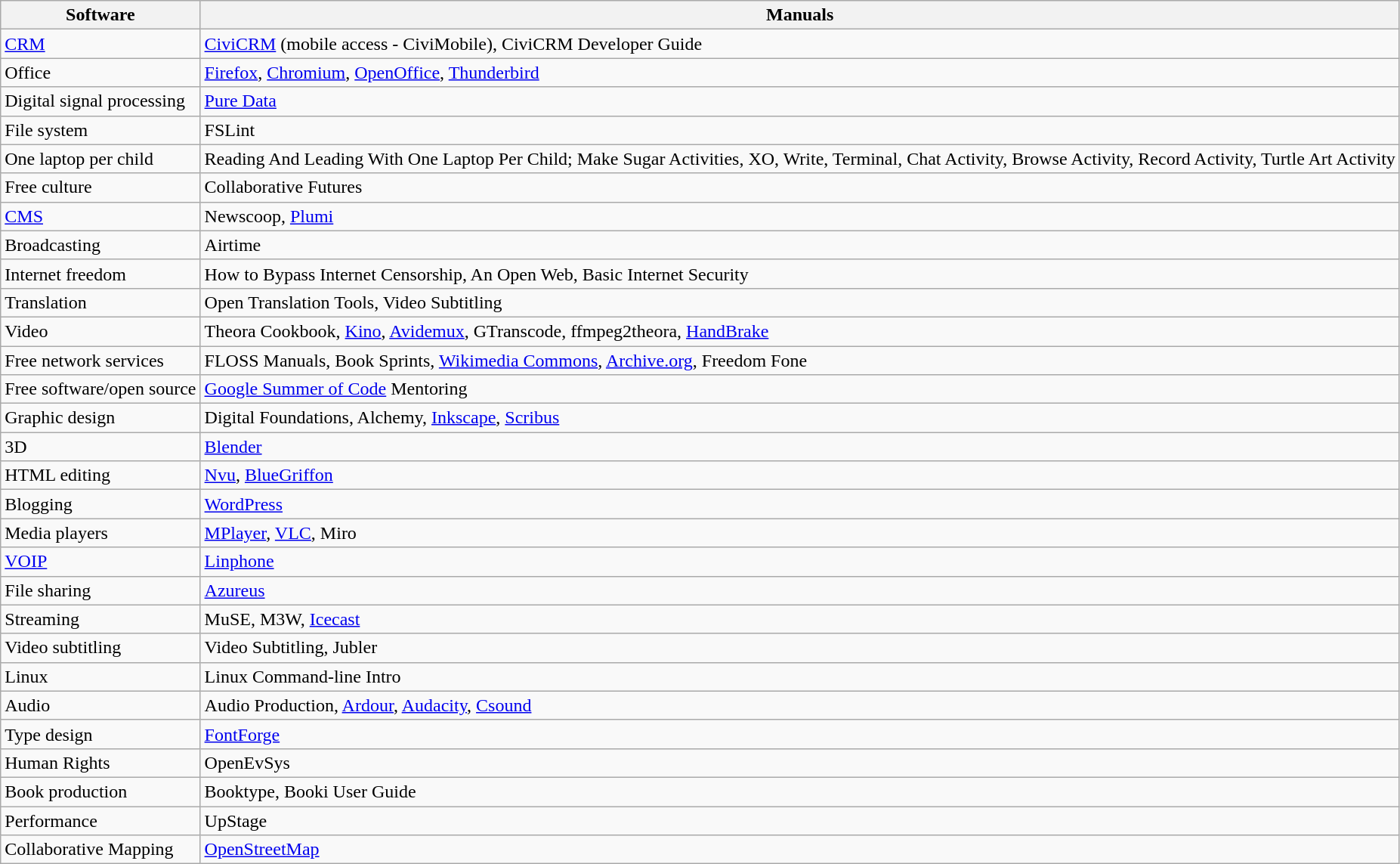<table class="wikitable">
<tr>
<th>Software</th>
<th>Manuals</th>
</tr>
<tr>
<td><a href='#'>CRM</a></td>
<td><a href='#'>CiviCRM</a> (mobile access - CiviMobile), CiviCRM Developer Guide</td>
</tr>
<tr>
<td>Office</td>
<td><a href='#'>Firefox</a>, <a href='#'>Chromium</a>, <a href='#'>OpenOffice</a>, <a href='#'>Thunderbird</a></td>
</tr>
<tr>
<td>Digital signal processing</td>
<td><a href='#'>Pure Data</a></td>
</tr>
<tr>
<td>File system</td>
<td>FSLint</td>
</tr>
<tr>
<td>One laptop per child</td>
<td>Reading And Leading With One Laptop Per Child; Make Sugar Activities, XO, Write, Terminal, Chat Activity, Browse Activity, Record Activity, Turtle Art Activity</td>
</tr>
<tr>
<td>Free culture</td>
<td>Collaborative Futures</td>
</tr>
<tr>
<td><a href='#'>CMS</a></td>
<td>Newscoop, <a href='#'>Plumi</a></td>
</tr>
<tr>
<td>Broadcasting</td>
<td>Airtime</td>
</tr>
<tr>
<td>Internet freedom</td>
<td>How to Bypass Internet Censorship, An Open Web, Basic Internet Security</td>
</tr>
<tr>
<td>Translation</td>
<td>Open Translation Tools, Video Subtitling</td>
</tr>
<tr>
<td>Video</td>
<td>Theora Cookbook, <a href='#'>Kino</a>, <a href='#'>Avidemux</a>, GTranscode, ffmpeg2theora, <a href='#'>HandBrake</a></td>
</tr>
<tr>
<td>Free network services</td>
<td>FLOSS Manuals, Book Sprints, <a href='#'>Wikimedia Commons</a>, <a href='#'>Archive.org</a>, Freedom Fone</td>
</tr>
<tr>
<td>Free software/open source</td>
<td><a href='#'>Google Summer of Code</a> Mentoring</td>
</tr>
<tr>
<td>Graphic design</td>
<td>Digital Foundations, Alchemy, <a href='#'>Inkscape</a>, <a href='#'>Scribus</a></td>
</tr>
<tr>
<td>3D</td>
<td><a href='#'>Blender</a></td>
</tr>
<tr>
<td>HTML editing</td>
<td><a href='#'>Nvu</a>, <a href='#'>BlueGriffon</a></td>
</tr>
<tr>
<td>Blogging</td>
<td><a href='#'>WordPress</a></td>
</tr>
<tr>
<td>Media players</td>
<td><a href='#'>MPlayer</a>, <a href='#'>VLC</a>, Miro</td>
</tr>
<tr>
<td><a href='#'>VOIP</a></td>
<td><a href='#'>Linphone</a></td>
</tr>
<tr>
<td>File sharing</td>
<td><a href='#'>Azureus</a></td>
</tr>
<tr>
<td>Streaming</td>
<td>MuSE, M3W, <a href='#'>Icecast</a></td>
</tr>
<tr>
<td>Video subtitling</td>
<td>Video Subtitling, Jubler</td>
</tr>
<tr>
<td>Linux</td>
<td>Linux Command-line Intro</td>
</tr>
<tr>
<td>Audio</td>
<td>Audio Production, <a href='#'>Ardour</a>, <a href='#'>Audacity</a>, <a href='#'>Csound</a></td>
</tr>
<tr>
<td>Type design</td>
<td><a href='#'>FontForge</a></td>
</tr>
<tr>
<td>Human Rights</td>
<td>OpenEvSys</td>
</tr>
<tr>
<td>Book production</td>
<td>Booktype, Booki User Guide</td>
</tr>
<tr>
<td>Performance</td>
<td>UpStage</td>
</tr>
<tr>
<td>Collaborative Mapping</td>
<td><a href='#'>OpenStreetMap</a></td>
</tr>
</table>
